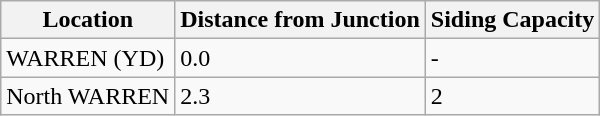<table class="wikitable" border="1">
<tr>
<th>Location</th>
<th>Distance from Junction</th>
<th>Siding Capacity</th>
</tr>
<tr>
<td>WARREN (YD)</td>
<td>0.0</td>
<td>-</td>
</tr>
<tr>
<td>North WARREN</td>
<td>2.3</td>
<td>2</td>
</tr>
</table>
